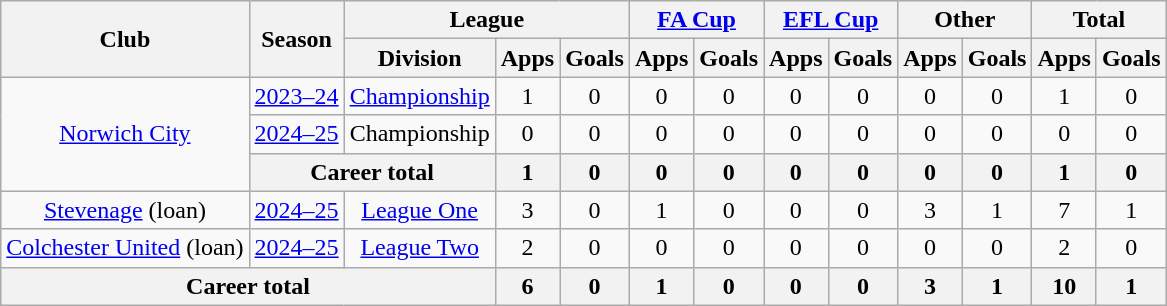<table class=wikitable style=text-align:center>
<tr>
<th rowspan=2>Club</th>
<th rowspan=2>Season</th>
<th colspan=3>League</th>
<th colspan=2><a href='#'>FA Cup</a></th>
<th colspan=2><a href='#'>EFL Cup</a></th>
<th colspan=2>Other</th>
<th colspan=2>Total</th>
</tr>
<tr>
<th>Division</th>
<th>Apps</th>
<th>Goals</th>
<th>Apps</th>
<th>Goals</th>
<th>Apps</th>
<th>Goals</th>
<th>Apps</th>
<th>Goals</th>
<th>Apps</th>
<th>Goals</th>
</tr>
<tr>
<td rowspan=3><a href='#'>Norwich City</a></td>
<td><a href='#'>2023–24</a></td>
<td><a href='#'>Championship</a></td>
<td>1</td>
<td>0</td>
<td>0</td>
<td>0</td>
<td>0</td>
<td>0</td>
<td>0</td>
<td>0</td>
<td>1</td>
<td>0</td>
</tr>
<tr>
<td><a href='#'>2024–25</a></td>
<td>Championship</td>
<td>0</td>
<td>0</td>
<td>0</td>
<td>0</td>
<td>0</td>
<td>0</td>
<td>0</td>
<td>0</td>
<td>0</td>
<td>0</td>
</tr>
<tr>
<th colspan="2">Career total</th>
<th>1</th>
<th>0</th>
<th>0</th>
<th>0</th>
<th>0</th>
<th>0</th>
<th>0</th>
<th>0</th>
<th>1</th>
<th>0</th>
</tr>
<tr>
<td><a href='#'>Stevenage</a> (loan)</td>
<td><a href='#'>2024–25</a></td>
<td><a href='#'>League One</a></td>
<td>3</td>
<td>0</td>
<td>1</td>
<td>0</td>
<td>0</td>
<td>0</td>
<td>3</td>
<td>1</td>
<td>7</td>
<td>1</td>
</tr>
<tr>
<td><a href='#'>Colchester United</a> (loan)</td>
<td><a href='#'>2024–25</a></td>
<td><a href='#'>League Two</a></td>
<td>2</td>
<td>0</td>
<td>0</td>
<td>0</td>
<td>0</td>
<td>0</td>
<td>0</td>
<td>0</td>
<td>2</td>
<td>0</td>
</tr>
<tr>
<th colspan="3">Career total</th>
<th>6</th>
<th>0</th>
<th>1</th>
<th>0</th>
<th>0</th>
<th>0</th>
<th>3</th>
<th>1</th>
<th>10</th>
<th>1</th>
</tr>
</table>
